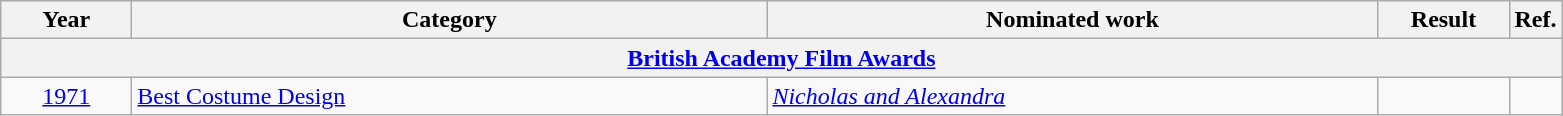<table class=wikitable>
<tr>
<th scope="col" style="width:5em;">Year</th>
<th scope="col" style="width:26em;">Category</th>
<th scope="col" style="width:25em;">Nominated work</th>
<th scope="col" style="width:5em;">Result</th>
<th>Ref.</th>
</tr>
<tr>
<th colspan="5"><a href='#'>British Academy Film Awards</a></th>
</tr>
<tr>
<td style="text-align:center;"><a href='#'>1971</a></td>
<td><a href='#'>Best Costume Design</a></td>
<td><em><a href='#'>Nicholas and Alexandra</a></em></td>
<td></td>
<td style="text-align:center;"></td>
</tr>
</table>
